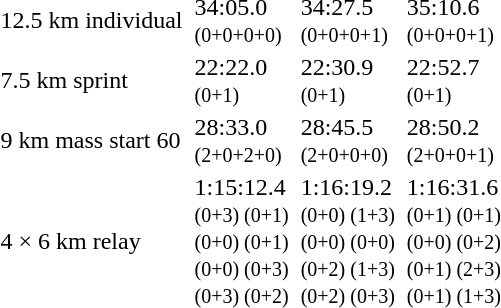<table>
<tr>
<td>12.5 km individual<br><em></em></td>
<td></td>
<td>34:05.0<br><small>(0+0+0+0)</small></td>
<td></td>
<td>34:27.5<br><small>(0+0+0+1)</small></td>
<td></td>
<td>35:10.6<br><small>(0+0+0+1)</small></td>
</tr>
<tr>
<td>7.5 km sprint<br><em></em></td>
<td></td>
<td>22:22.0<br><small>(0+1)</small></td>
<td></td>
<td>22:30.9<br><small>(0+1)</small></td>
<td></td>
<td>22:52.7<br><small>(0+1)</small></td>
</tr>
<tr>
<td>9 km mass start 60<br><em></em></td>
<td></td>
<td>28:33.0<br><small>(2+0+2+0)</small></td>
<td></td>
<td>28:45.5<br><small>(2+0+0+0)</small></td>
<td></td>
<td>28:50.2<br><small>(2+0+0+1)</small></td>
</tr>
<tr>
<td>4 × 6 km relay<br><em></em></td>
<td></td>
<td>1:15:12.4<br><small>(0+3) (0+1)<br>(0+0) (0+1)<br>(0+0) (0+3)<br>(0+3) (0+2)</small></td>
<td></td>
<td>1:16:19.2<br><small>(0+0) (1+3)<br>(0+0) (0+0)<br>(0+2) (1+3)<br>(0+2) (0+3)</small></td>
<td></td>
<td>1:16:31.6<br><small>(0+1) (0+1)<br>(0+0) (0+2)<br>(0+1) (2+3)<br>(0+1) (1+3)</small></td>
</tr>
</table>
